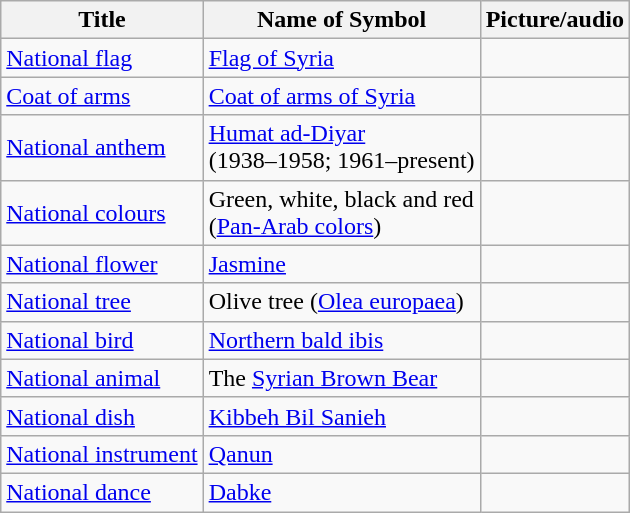<table class="wikitable">
<tr>
<th>Title</th>
<th>Name of Symbol</th>
<th>Picture/audio</th>
</tr>
<tr>
<td><a href='#'>National flag</a></td>
<td><a href='#'>Flag of Syria</a></td>
<td></td>
</tr>
<tr>
<td><a href='#'>Coat of arms</a></td>
<td><a href='#'>Coat of arms of Syria</a><br></td>
<td></td>
</tr>
<tr>
<td><a href='#'>National anthem</a></td>
<td><a href='#'>Humat ad-Diyar</a><br>(1938–1958; 1961–present)</td>
<td></td>
</tr>
<tr>
<td><a href='#'>National colours</a></td>
<td>Green, white, black and red<br>(<a href='#'>Pan-Arab colors</a>)</td>
<td></td>
</tr>
<tr>
<td><a href='#'>National flower</a></td>
<td><a href='#'>Jasmine</a></td>
<td></td>
</tr>
<tr>
<td><a href='#'>National tree</a></td>
<td>Olive tree (<a href='#'>Olea europaea</a>)</td>
<td></td>
</tr>
<tr>
<td><a href='#'>National bird</a></td>
<td><a href='#'>Northern bald ibis</a></td>
<td></td>
</tr>
<tr>
<td><a href='#'>National animal</a></td>
<td>The <a href='#'>Syrian Brown Bear</a></td>
<td></td>
</tr>
<tr>
<td><a href='#'>National dish</a></td>
<td><a href='#'>Kibbeh Bil Sanieh</a></td>
<td></td>
</tr>
<tr>
<td><a href='#'>National instrument</a></td>
<td><a href='#'>Qanun</a></td>
<td></td>
</tr>
<tr>
<td><a href='#'>National dance</a></td>
<td><a href='#'>Dabke</a></td>
<td></td>
</tr>
</table>
